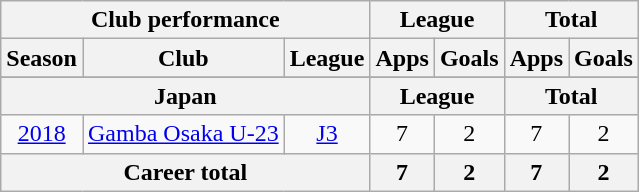<table class="wikitable" style="text-align:center">
<tr>
<th colspan=3>Club performance</th>
<th colspan=2>League</th>
<th colspan=2>Total</th>
</tr>
<tr>
<th>Season</th>
<th>Club</th>
<th>League</th>
<th>Apps</th>
<th>Goals</th>
<th>Apps</th>
<th>Goals</th>
</tr>
<tr>
</tr>
<tr>
<th colspan=3>Japan</th>
<th colspan=2>League</th>
<th colspan=2>Total</th>
</tr>
<tr>
<td><a href='#'>2018</a></td>
<td><a href='#'>Gamba Osaka U-23</a></td>
<td><a href='#'>J3</a></td>
<td>7</td>
<td>2</td>
<td>7</td>
<td>2</td>
</tr>
<tr>
<th colspan=3>Career total</th>
<th>7</th>
<th>2</th>
<th>7</th>
<th>2</th>
</tr>
</table>
